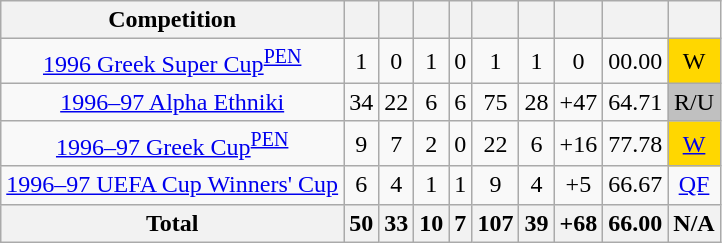<table class="wikitable" style="text-align:center">
<tr>
<th>Competition</th>
<th></th>
<th></th>
<th></th>
<th></th>
<th></th>
<th></th>
<th></th>
<th></th>
<th></th>
</tr>
<tr>
<td><a href='#'>1996 Greek Super Cup</a><sup><a href='#'>PEN</a></sup></td>
<td>1</td>
<td>0</td>
<td>1</td>
<td>0</td>
<td>1</td>
<td>1</td>
<td>0</td>
<td>00.00</td>
<td bgcolor=#FFD700>W</td>
</tr>
<tr>
<td><a href='#'>1996–97 Alpha Ethniki</a></td>
<td>34</td>
<td>22</td>
<td>6</td>
<td>6</td>
<td>75</td>
<td>28</td>
<td>+47</td>
<td>64.71</td>
<td bgcolor=#C0C0C0>R/U</td>
</tr>
<tr>
<td><a href='#'>1996–97 Greek Cup</a><sup><a href='#'>PEN</a></sup></td>
<td>9</td>
<td>7</td>
<td>2</td>
<td>0</td>
<td>22</td>
<td>6</td>
<td>+16</td>
<td>77.78</td>
<td bgcolor=#FFD700><a href='#'>W</a></td>
</tr>
<tr>
<td><a href='#'>1996–97 UEFA Cup Winners' Cup</a></td>
<td>6</td>
<td>4</td>
<td>1</td>
<td>1</td>
<td>9</td>
<td>4</td>
<td>+5</td>
<td>66.67</td>
<td><a href='#'>QF</a></td>
</tr>
<tr>
<th>Total</th>
<th>50</th>
<th>33</th>
<th>10</th>
<th>7</th>
<th>107</th>
<th>39</th>
<th>+68</th>
<th>66.00</th>
<th>Ν/Α</th>
</tr>
</table>
